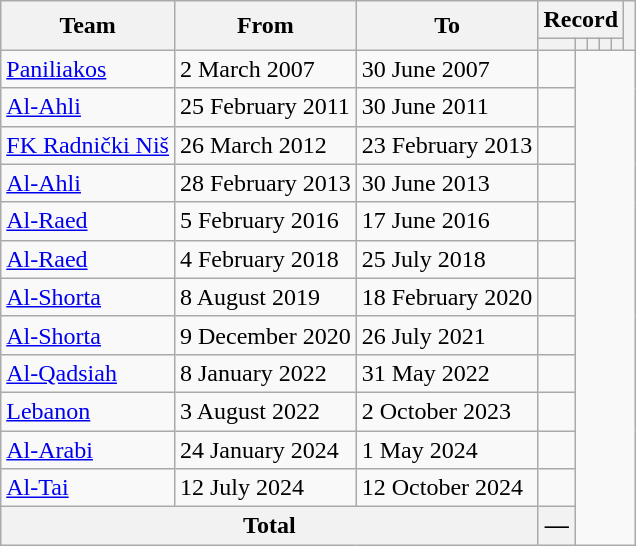<table class=wikitable style=text-align:center>
<tr>
<th rowspan=2>Team</th>
<th rowspan=2>From</th>
<th rowspan=2>To</th>
<th colspan=5>Record</th>
<th rowspan=2></th>
</tr>
<tr>
<th></th>
<th></th>
<th></th>
<th></th>
<th></th>
</tr>
<tr>
<td align=left><a href='#'>Paniliakos</a></td>
<td align=left>2 March 2007</td>
<td align=left>30 June 2007<br></td>
<td></td>
</tr>
<tr>
<td align=left><a href='#'>Al-Ahli</a></td>
<td align=left>25 February 2011</td>
<td align=left>30 June 2011<br></td>
<td></td>
</tr>
<tr>
<td align=left><a href='#'>FK Radnički Niš</a></td>
<td align=left>26 March 2012</td>
<td align=left>23 February 2013<br></td>
<td></td>
</tr>
<tr>
<td align=left><a href='#'>Al-Ahli</a></td>
<td align=left>28 February 2013</td>
<td align=left>30 June 2013<br></td>
<td></td>
</tr>
<tr>
<td align=left><a href='#'>Al-Raed</a></td>
<td align=left>5 February 2016</td>
<td align=left>17 June 2016<br></td>
<td></td>
</tr>
<tr>
<td align=left><a href='#'>Al-Raed</a></td>
<td align=left>4 February 2018</td>
<td align=left>25 July 2018<br></td>
<td></td>
</tr>
<tr>
<td align=left><a href='#'>Al-Shorta</a></td>
<td align=left>8 August 2019</td>
<td align=left>18 February 2020<br></td>
<td></td>
</tr>
<tr>
<td align=left><a href='#'>Al-Shorta</a></td>
<td align=left>9 December 2020</td>
<td align=left>26 July 2021<br></td>
<td></td>
</tr>
<tr>
<td align=left><a href='#'>Al-Qadsiah</a></td>
<td align=left>8 January 2022</td>
<td align=left>31 May 2022<br></td>
<td></td>
</tr>
<tr>
<td align=left><a href='#'>Lebanon</a></td>
<td align=left>3 August 2022</td>
<td align=left>2 October 2023<br></td>
<td></td>
</tr>
<tr>
<td align=left><a href='#'>Al-Arabi</a></td>
<td align=left>24 January 2024</td>
<td align=left>1 May 2024<br></td>
<td></td>
</tr>
<tr>
<td align=left><a href='#'>Al-Tai</a></td>
<td align=left>12 July 2024</td>
<td align=left>12 October 2024<br></td>
<td></td>
</tr>
<tr>
<th colspan=3>Total<br></th>
<th>—</th>
</tr>
</table>
